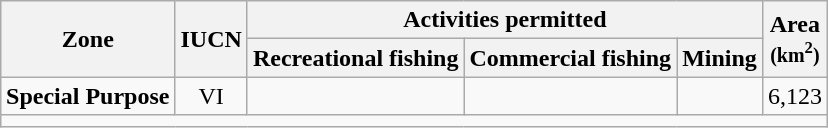<table class="wikitable" style="text-align:center; margin-left:auto; margin-right:auto; border:none;">
<tr>
<th rowspan=2>Zone</th>
<th rowspan=2>IUCN</th>
<th colspan=3>Activities permitted</th>
<th rowspan=2>Area<br><small>(km<sup>2</sup>)</small></th>
</tr>
<tr>
<th>Recreational fishing</th>
<th>Commercial fishing</th>
<th>Mining</th>
</tr>
<tr>
<td style="text-align:left"><strong>Special Purpose</strong></td>
<td>VI</td>
<td></td>
<td></td>
<td></td>
<td style:"text-align=right">6,123</td>
</tr>
<tr>
<td style="text-align:right" colspan=99></td>
</tr>
</table>
